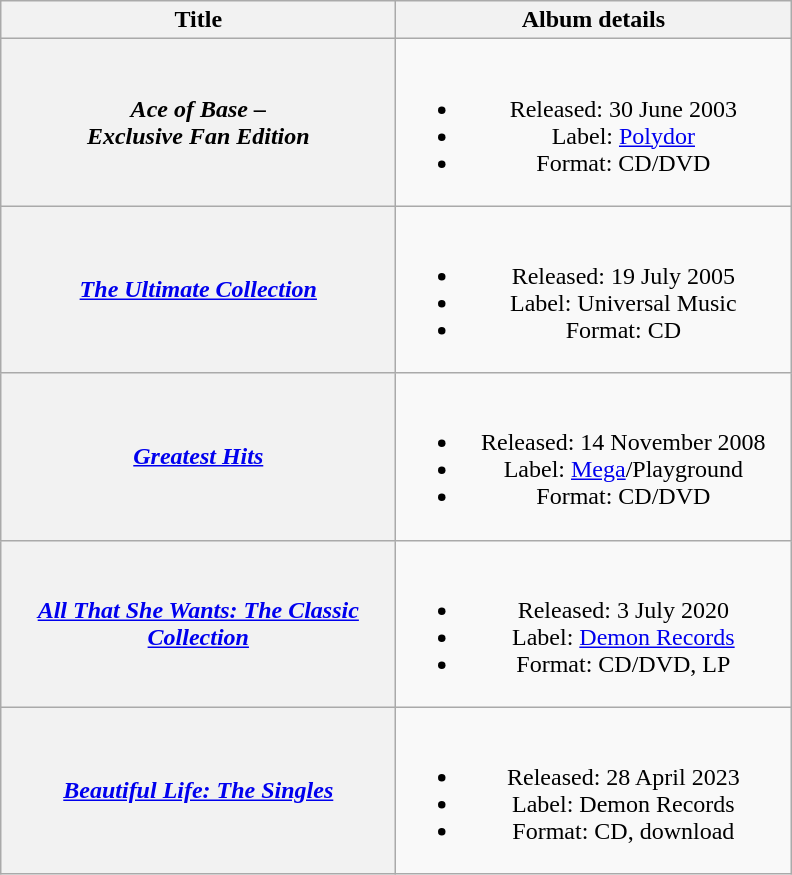<table class="wikitable plainrowheaders" style="text-align:center;">
<tr>
<th scope="col" style="width:16em;">Title</th>
<th scope="col" style="width:16em;">Album details</th>
</tr>
<tr>
<th scope="row"><em>Ace of Base –<br>Exclusive Fan Edition</em></th>
<td><br><ul><li>Released: 30 June 2003</li><li>Label: <a href='#'>Polydor</a></li><li>Format: CD/DVD</li></ul></td>
</tr>
<tr>
<th scope="row"><em><a href='#'>The Ultimate Collection</a></em></th>
<td><br><ul><li>Released: 19 July 2005</li><li>Label: Universal Music</li><li>Format: CD</li></ul></td>
</tr>
<tr>
<th scope="row"><em><a href='#'>Greatest Hits</a></em></th>
<td><br><ul><li>Released: 14 November 2008</li><li>Label: <a href='#'>Mega</a>/Playground</li><li>Format: CD/DVD</li></ul></td>
</tr>
<tr>
<th scope="row"><em><a href='#'>All That She Wants: The Classic Collection</a></em></th>
<td><br><ul><li>Released: 3 July 2020</li><li>Label: <a href='#'>Demon Records</a></li><li>Format: CD/DVD, LP</li></ul></td>
</tr>
<tr>
<th scope="row"><em><a href='#'>Beautiful Life: The Singles</a></em></th>
<td><br><ul><li>Released: 28 April 2023</li><li>Label: Demon Records</li><li>Format: CD, download</li></ul></td>
</tr>
</table>
